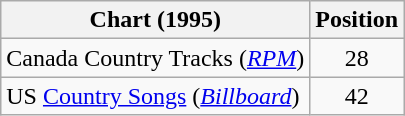<table class="wikitable sortable">
<tr>
<th scope="col">Chart (1995)</th>
<th scope="col">Position</th>
</tr>
<tr>
<td>Canada Country Tracks (<em><a href='#'>RPM</a></em>)</td>
<td align="center">28</td>
</tr>
<tr>
<td>US <a href='#'>Country Songs</a> (<em><a href='#'>Billboard</a></em>)</td>
<td align="center">42</td>
</tr>
</table>
